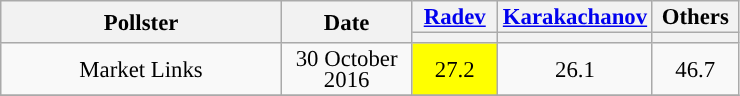<table class="wikitable" style="text-align:center;font-size:95%;line-height:14px;">
<tr>
<th rowspan=2 width=180px>Pollster</th>
<th rowspan=2 width=80px>Date</th>
<th width=50px><a href='#'>Radev</a></th>
<th width=50px><a href='#'>Karakachanov</a></th>
<th width=50px>Others</th>
</tr>
<tr>
<th style="color:inherit;background:"></th>
<th style="color:inherit;background:"></th>
<th style="color:inherit;background:;"></th>
</tr>
<tr>
<td>Market Links</td>
<td>30 October 2016</td>
<td bgcolor=#FFFF00>27.2</td>
<td>26.1</td>
<td>46.7</td>
</tr>
<tr>
</tr>
</table>
